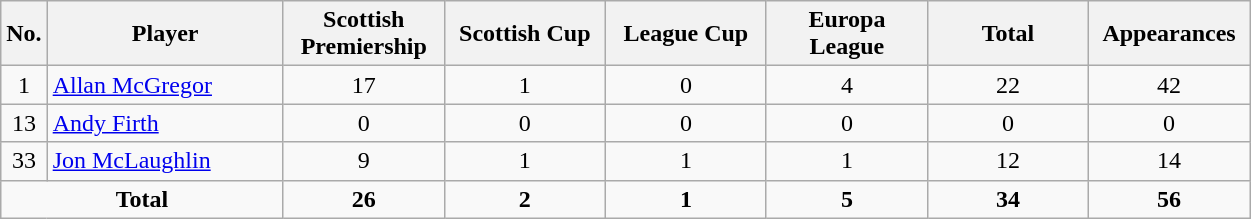<table class="wikitable sortable alternance" ; style="text-align:center; ">
<tr>
<th width=10>No.</th>
<th width=150>Player</th>
<th width=100>Scottish Premiership</th>
<th width=100>Scottish Cup</th>
<th width=100>League Cup</th>
<th width=100>Europa League</th>
<th width=100>Total</th>
<th width=100>Appearances</th>
</tr>
<tr>
<td>1</td>
<td align="left"> <a href='#'>Allan McGregor</a></td>
<td>17</td>
<td>1</td>
<td>0</td>
<td>4</td>
<td>22</td>
<td>42</td>
</tr>
<tr>
<td>13</td>
<td align="left"> <a href='#'>Andy Firth</a></td>
<td>0</td>
<td>0</td>
<td>0</td>
<td>0</td>
<td>0</td>
<td>0</td>
</tr>
<tr>
<td>33</td>
<td align="left"> <a href='#'>Jon McLaughlin</a></td>
<td>9</td>
<td>1</td>
<td>1</td>
<td>1</td>
<td>12</td>
<td>14</td>
</tr>
<tr class="sortbottom">
<td colspan="2"><strong>Total</strong></td>
<td><strong>26</strong></td>
<td><strong>2</strong></td>
<td><strong>1</strong></td>
<td><strong>5</strong></td>
<td><strong>34</strong></td>
<td><strong>56</strong></td>
</tr>
</table>
